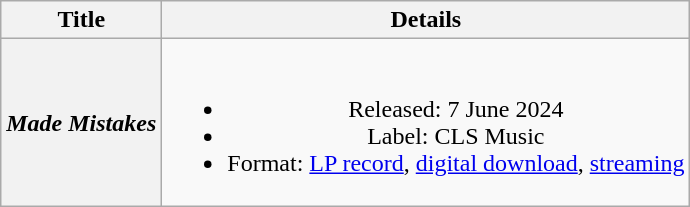<table class="wikitable plainrowheaders" style="text-align:center;">
<tr>
<th scope="col">Title</th>
<th scope="col">Details</th>
</tr>
<tr>
<th scope="row"><em>Made Mistakes</em></th>
<td><br><ul><li>Released: 7 June 2024</li><li>Label: CLS Music</li><li>Format: <a href='#'>LP record</a>, <a href='#'>digital download</a>, <a href='#'>streaming</a></li></ul></td>
</tr>
</table>
